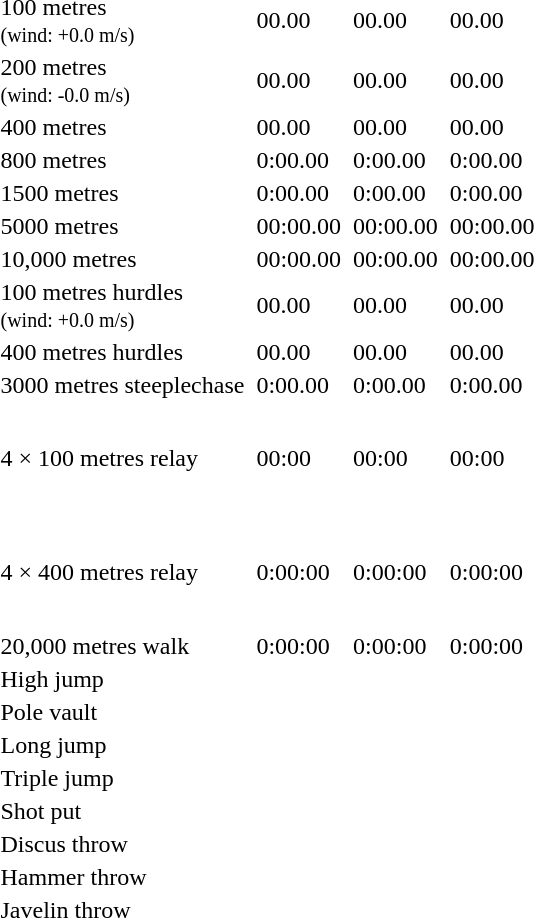<table>
<tr>
<td>100 metres<br><small>(wind: +0.0 m/s)</small></td>
<td></td>
<td>00.00</td>
<td></td>
<td>00.00</td>
<td></td>
<td>00.00</td>
</tr>
<tr>
<td>200 metres<br><small>(wind: -0.0 m/s)</small></td>
<td></td>
<td>00.00</td>
<td></td>
<td>00.00</td>
<td></td>
<td>00.00</td>
</tr>
<tr>
<td>400 metres</td>
<td></td>
<td>00.00</td>
<td></td>
<td>00.00</td>
<td></td>
<td>00.00</td>
</tr>
<tr>
<td>800 metres</td>
<td></td>
<td>0:00.00</td>
<td></td>
<td>0:00.00</td>
<td></td>
<td>0:00.00</td>
</tr>
<tr>
<td>1500 metres</td>
<td></td>
<td>0:00.00</td>
<td></td>
<td>0:00.00</td>
<td></td>
<td>0:00.00</td>
</tr>
<tr>
<td>5000 metres</td>
<td></td>
<td>00:00.00</td>
<td></td>
<td>00:00.00</td>
<td></td>
<td>00:00.00</td>
</tr>
<tr>
<td>10,000 metres</td>
<td></td>
<td>00:00.00</td>
<td></td>
<td>00:00.00</td>
<td></td>
<td>00:00.00</td>
</tr>
<tr>
<td>100 metres hurdles<br><small>(wind: +0.0 m/s)</small></td>
<td></td>
<td>00.00</td>
<td></td>
<td>00.00</td>
<td></td>
<td>00.00</td>
</tr>
<tr>
<td>400 metres hurdles</td>
<td></td>
<td>00.00</td>
<td></td>
<td>00.00</td>
<td></td>
<td>00.00</td>
</tr>
<tr>
<td>3000 metres steeplechase</td>
<td></td>
<td>0:00.00</td>
<td></td>
<td>0:00.00</td>
<td></td>
<td>0:00.00</td>
</tr>
<tr>
<td>4 × 100 metres relay</td>
<td><br> <br> <br> <br></td>
<td>00:00</td>
<td><br> <br> <br> <br></td>
<td>00:00</td>
<td><br> <br> <br> <br></td>
<td>00:00</td>
</tr>
<tr>
<td>4 × 400 metres relay</td>
<td><br> <br> <br> <br></td>
<td>0:00:00</td>
<td><br> <br> <br> <br></td>
<td>0:00:00</td>
<td><br> <br> <br> <br></td>
<td>0:00:00</td>
</tr>
<tr>
<td>20,000 metres walk</td>
<td></td>
<td>0:00:00</td>
<td></td>
<td>0:00:00</td>
<td></td>
<td>0:00:00</td>
</tr>
<tr>
<td>High jump</td>
<td></td>
<td></td>
<td></td>
<td></td>
<td></td>
<td></td>
</tr>
<tr>
<td>Pole vault</td>
<td></td>
<td></td>
<td></td>
<td></td>
<td></td>
<td></td>
</tr>
<tr>
<td>Long jump</td>
<td></td>
<td></td>
<td></td>
<td></td>
<td></td>
<td></td>
</tr>
<tr>
<td>Triple jump</td>
<td></td>
<td></td>
<td></td>
<td></td>
<td></td>
<td></td>
</tr>
<tr>
<td>Shot put</td>
<td></td>
<td></td>
<td></td>
<td></td>
<td></td>
<td></td>
</tr>
<tr>
<td>Discus throw</td>
<td></td>
<td></td>
<td></td>
<td></td>
<td></td>
<td></td>
</tr>
<tr>
<td>Hammer throw</td>
<td></td>
<td></td>
<td></td>
<td></td>
<td></td>
<td></td>
</tr>
<tr>
<td>Javelin throw</td>
<td></td>
<td></td>
<td></td>
<td></td>
<td></td>
<td></td>
</tr>
</table>
